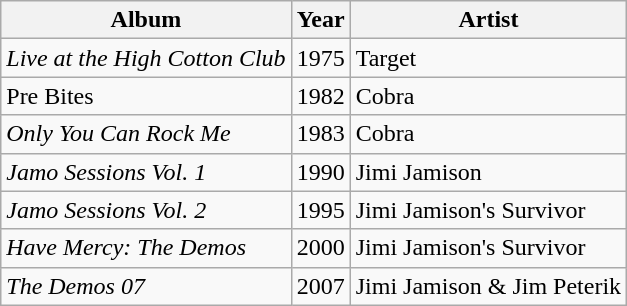<table class="wikitable">
<tr>
<th>Album</th>
<th>Year</th>
<th>Artist</th>
</tr>
<tr>
<td><em>Live at the High Cotton Club</em></td>
<td>1975</td>
<td>Target</td>
</tr>
<tr>
<td>Pre Bites</td>
<td>1982</td>
<td>Cobra</td>
</tr>
<tr>
<td><em>Only You Can Rock Me</em></td>
<td>1983</td>
<td>Cobra</td>
</tr>
<tr>
<td><em>Jamo Sessions Vol. 1</em></td>
<td>1990</td>
<td>Jimi Jamison</td>
</tr>
<tr>
<td><em>Jamo Sessions Vol. 2</em></td>
<td>1995</td>
<td>Jimi Jamison's Survivor</td>
</tr>
<tr>
<td><em>Have Mercy: The Demos</em></td>
<td>2000</td>
<td>Jimi Jamison's Survivor</td>
</tr>
<tr>
<td><em>The Demos 07</em></td>
<td>2007</td>
<td>Jimi Jamison & Jim Peterik</td>
</tr>
</table>
